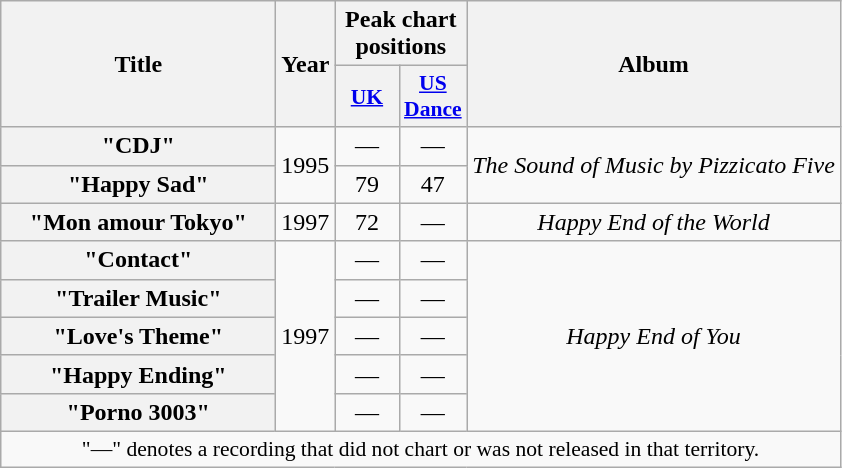<table class="wikitable plainrowheaders" style="text-align:center;">
<tr>
<th scope="col" rowspan="2" style="width:11em;">Title</th>
<th scope="col" rowspan="2">Year</th>
<th scope="col" colspan="2">Peak chart positions</th>
<th scope="col" rowspan="2">Album</th>
</tr>
<tr>
<th scope="col" style="width:2.5em;font-size:90%;"><a href='#'>UK</a><br></th>
<th scope="col" style="width:2.5em;font-size:90%;"><a href='#'>US<br>Dance</a><br></th>
</tr>
<tr>
<th scope="row">"CDJ"</th>
<td rowspan="2">1995</td>
<td>—</td>
<td>—</td>
<td rowspan="2"><em>The Sound of Music by Pizzicato Five</em></td>
</tr>
<tr>
<th scope="row">"Happy Sad"</th>
<td>79</td>
<td>47</td>
</tr>
<tr>
<th scope="row">"Mon amour Tokyo"</th>
<td>1997</td>
<td>72</td>
<td>—</td>
<td><em>Happy End of the World</em></td>
</tr>
<tr>
<th scope="row">"Contact"</th>
<td rowspan="5">1997</td>
<td>—</td>
<td>—</td>
<td rowspan="5"><em>Happy End of You</em></td>
</tr>
<tr>
<th scope="row">"Trailer Music"</th>
<td>—</td>
<td>—</td>
</tr>
<tr>
<th scope="row">"Love's Theme"</th>
<td>—</td>
<td>—</td>
</tr>
<tr>
<th scope="row">"Happy Ending"</th>
<td>—</td>
<td>—</td>
</tr>
<tr>
<th scope="row">"Porno 3003"</th>
<td>—</td>
<td>—</td>
</tr>
<tr>
<td colspan="5" style="font-size:90%">"—" denotes a recording that did not chart or was not released in that territory.</td>
</tr>
</table>
